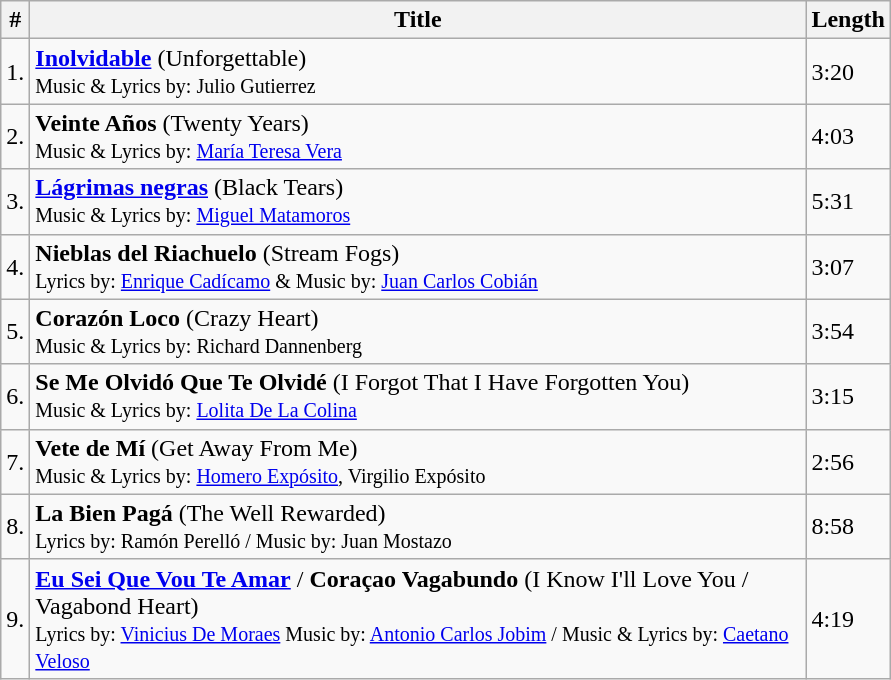<table class="wikitable">
<tr>
<th>#</th>
<th style="width:510px;">Title</th>
<th>Length</th>
</tr>
<tr>
<td>1.</td>
<td><strong><a href='#'>Inolvidable</a></strong> (Unforgettable)<br><small>Music & Lyrics by: Julio Gutierrez</small></td>
<td>3:20</td>
</tr>
<tr>
<td>2.</td>
<td><strong>Veinte Años</strong> (Twenty Years)<br><small>Music & Lyrics by: <a href='#'>María Teresa Vera</a></small></td>
<td>4:03</td>
</tr>
<tr>
<td>3.</td>
<td><strong><a href='#'>Lágrimas negras</a></strong> (Black Tears)<br><small>Music & Lyrics by: <a href='#'>Miguel Matamoros</a></small></td>
<td>5:31</td>
</tr>
<tr>
<td>4.</td>
<td><strong>Nieblas del Riachuelo</strong> (Stream Fogs)<br><small>Lyrics by: <a href='#'>Enrique Cadícamo</a> & Music by: <a href='#'>Juan Carlos Cobián</a></small></td>
<td>3:07</td>
</tr>
<tr>
<td>5.</td>
<td><strong>Corazón Loco</strong> (Crazy Heart)<br><small>Music & Lyrics by: Richard Dannenberg</small></td>
<td>3:54</td>
</tr>
<tr>
<td>6.</td>
<td><strong>Se Me Olvidó Que Te Olvidé</strong> (I Forgot That I Have Forgotten You)<br><small>Music & Lyrics by: <a href='#'>Lolita De La Colina</a></small></td>
<td>3:15</td>
</tr>
<tr>
<td>7.</td>
<td><strong>Vete de Mí</strong> (Get Away From Me)<br><small>Music & Lyrics by: <a href='#'>Homero Expósito</a>, Virgilio Expósito</small></td>
<td>2:56</td>
</tr>
<tr>
<td>8.</td>
<td><strong>La Bien Pagá</strong> (The Well Rewarded)<br><small>Lyrics by: Ramón Perelló / Music by: Juan Mostazo</small></td>
<td>8:58</td>
</tr>
<tr>
<td>9.</td>
<td><strong><a href='#'>Eu Sei Que Vou Te Amar</a></strong> / <strong>Coraçao Vagabundo</strong> (I Know I'll Love You / Vagabond Heart) <br><small>Lyrics by: <a href='#'>Vinicius De Moraes</a> Music by: <a href='#'>Antonio Carlos Jobim</a> / Music & Lyrics by: <a href='#'>Caetano Veloso</a></small></td>
<td>4:19</td>
</tr>
</table>
